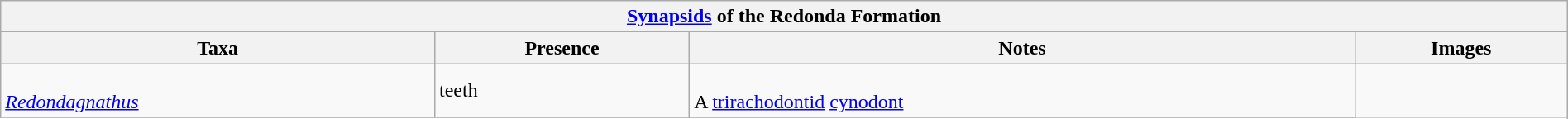<table class="wikitable" align="center" width="100%">
<tr>
<th colspan="5" align="center"><strong><a href='#'>Synapsids</a> of the Redonda Formation</strong></th>
</tr>
<tr>
<th>Taxa</th>
<th>Presence</th>
<th>Notes</th>
<th>Images</th>
</tr>
<tr>
<td><br><em><a href='#'>Redondagnathus</a></em></td>
<td>teeth</td>
<td><br>A <a href='#'>trirachodontid</a> <a href='#'>cynodont</a></td>
<td rowspan="99"></td>
</tr>
<tr>
</tr>
</table>
